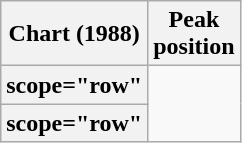<table class="wikitable plainrowheaders sortable">
<tr>
<th scope="col">Chart (1988)</th>
<th scope="col">Peak<br>position</th>
</tr>
<tr>
<th>scope="row" </th>
</tr>
<tr>
<th>scope="row" </th>
</tr>
</table>
